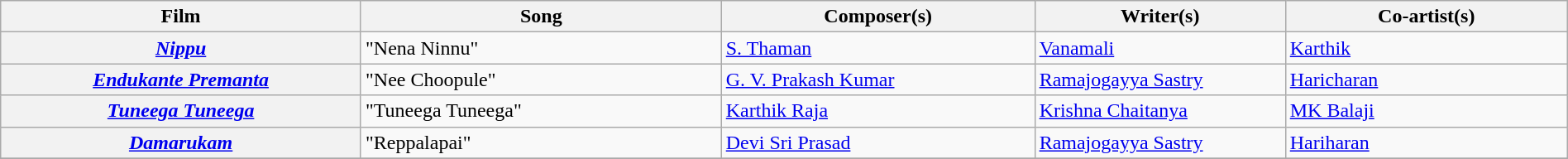<table class="wikitable plainrowheaders" width="100%" textcolor:#000;">
<tr>
<th scope="col" width=23%><strong>Film</strong></th>
<th scope="col" width=23%><strong>Song</strong></th>
<th scope="col" width=20%><strong>Composer(s)</strong></th>
<th scope="col" width=16%><strong>Writer(s)</strong></th>
<th scope="col" width=18%><strong>Co-artist(s)</strong></th>
</tr>
<tr>
<th><em><a href='#'>Nippu</a></em></th>
<td>"Nena Ninnu"</td>
<td><a href='#'>S. Thaman</a></td>
<td><a href='#'>Vanamali</a></td>
<td><a href='#'>Karthik</a></td>
</tr>
<tr>
<th><em><a href='#'>Endukante Premanta</a></em></th>
<td>"Nee Choopule"</td>
<td><a href='#'>G. V. Prakash Kumar</a></td>
<td><a href='#'>Ramajogayya Sastry</a></td>
<td><a href='#'>Haricharan</a></td>
</tr>
<tr>
<th><em><a href='#'>Tuneega Tuneega</a></em></th>
<td>"Tuneega Tuneega"</td>
<td><a href='#'>Karthik Raja</a></td>
<td><a href='#'>Krishna Chaitanya</a></td>
<td><a href='#'>MK Balaji</a></td>
</tr>
<tr>
<th><em><a href='#'>Damarukam</a></em></th>
<td>"Reppalapai"</td>
<td><a href='#'>Devi Sri Prasad</a></td>
<td><a href='#'>Ramajogayya Sastry</a></td>
<td><a href='#'>Hariharan</a></td>
</tr>
<tr>
</tr>
</table>
